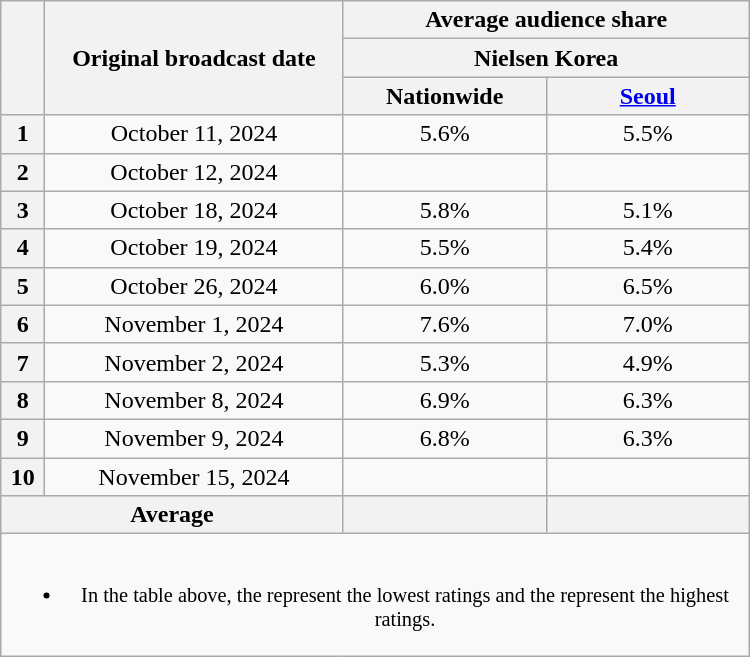<table class="wikitable" style="margin-left:auto; margin-right:auto; width:500px; text-align:center">
<tr>
<th scope="col" rowspan="3"></th>
<th scope="col" rowspan="3">Original broadcast date</th>
<th scope="col" colspan="2">Average audience share</th>
</tr>
<tr>
<th scope="col" colspan="2">Nielsen Korea</th>
</tr>
<tr>
<th scope="col" style="width:8em">Nationwide</th>
<th scope="col" style="width:8em"><a href='#'>Seoul</a></th>
</tr>
<tr>
<th scope="row">1</th>
<td>October 11, 2024</td>
<td>5.6% </td>
<td>5.5% </td>
</tr>
<tr>
<th scope="row">2</th>
<td>October 12, 2024</td>
<td><strong></strong> </td>
<td><strong></strong> </td>
</tr>
<tr>
<th scope="row">3</th>
<td>October 18, 2024</td>
<td>5.8% </td>
<td>5.1% </td>
</tr>
<tr>
<th scope="row">4</th>
<td>October 19, 2024</td>
<td>5.5% </td>
<td>5.4% </td>
</tr>
<tr>
<th scope="row">5</th>
<td>October 26, 2024</td>
<td>6.0% </td>
<td>6.5% </td>
</tr>
<tr>
<th scope="row">6</th>
<td>November 1, 2024</td>
<td>7.6% </td>
<td>7.0% </td>
</tr>
<tr>
<th scope="row">7</th>
<td>November 2, 2024</td>
<td>5.3% </td>
<td>4.9% </td>
</tr>
<tr>
<th scope="row">8</th>
<td>November 8, 2024</td>
<td>6.9% </td>
<td>6.3% </td>
</tr>
<tr>
<th scope="row">9</th>
<td>November 9, 2024</td>
<td>6.8% </td>
<td>6.3% </td>
</tr>
<tr>
<th scope="row">10</th>
<td>November 15, 2024</td>
<td><strong></strong> </td>
<td><strong></strong> </td>
</tr>
<tr>
<th scope="col" colspan="2">Average</th>
<th scope="col"></th>
<th scope="col"></th>
</tr>
<tr>
<td colspan="5" style="font-size:85%"><br><ul><li>In the table above, the <strong></strong> represent the lowest ratings and the <strong></strong> represent the highest ratings.</li></ul></td>
</tr>
</table>
